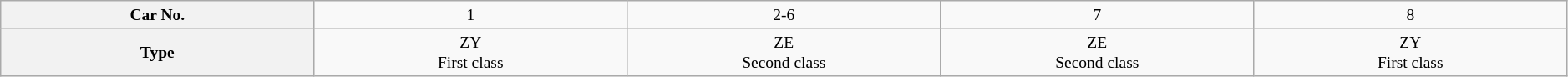<table class="wikitable" style="text-align: center; font-size: small;">
<tr>
<th>Car No.</th>
<td>1</td>
<td>2-6</td>
<td>7</td>
<td>8</td>
</tr>
<tr>
<th style="width: 5%;">Type</th>
<td style="width: 5%;">ZY<br>First class</td>
<td style="width: 5%;">ZE<br>Second class</td>
<td style="width: 5%;">ZE<br>Second class </td>
<td style="width: 5%;">ZY<br>First class</td>
</tr>
</table>
